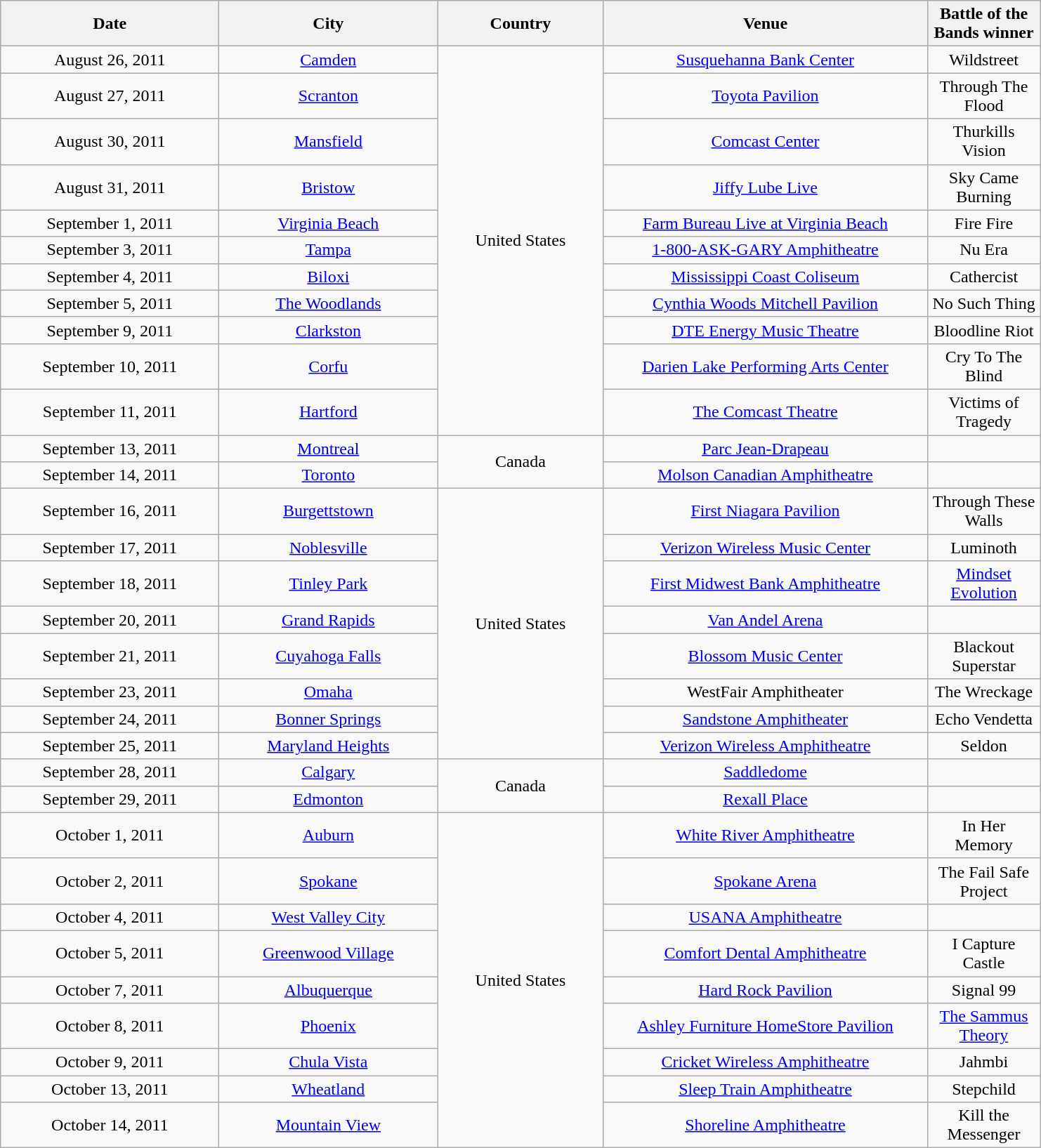<table class="wikitable" style="text-align:center;">
<tr>
<th style="width:200px;">Date</th>
<th style="width:200px;">City</th>
<th style="width:150px;">Country</th>
<th style="width:300px;">Venue</th>
<th style="width:100px;">Battle of the Bands winner</th>
</tr>
<tr>
<td>August 26, 2011</td>
<td><a href='#'>Camden</a></td>
<td rowspan="11">United States</td>
<td><a href='#'>Susquehanna Bank Center</a></td>
<td>Wildstreet</td>
</tr>
<tr>
<td>August 27, 2011</td>
<td><a href='#'>Scranton</a></td>
<td><a href='#'>Toyota Pavilion</a></td>
<td>Through The Flood</td>
</tr>
<tr>
<td>August 30, 2011</td>
<td><a href='#'>Mansfield</a></td>
<td><a href='#'>Comcast Center</a></td>
<td>Thurkills Vision</td>
</tr>
<tr>
<td>August 31, 2011</td>
<td><a href='#'>Bristow</a></td>
<td><a href='#'>Jiffy Lube Live</a></td>
<td>Sky Came Burning</td>
</tr>
<tr>
<td>September 1, 2011</td>
<td><a href='#'>Virginia Beach</a></td>
<td><a href='#'>Farm Bureau Live at Virginia Beach</a></td>
<td>Fire Fire</td>
</tr>
<tr>
<td>September 3, 2011</td>
<td><a href='#'>Tampa</a></td>
<td><a href='#'>1-800-ASK-GARY Amphitheatre</a></td>
<td>Nu Era</td>
</tr>
<tr>
<td>September 4, 2011</td>
<td><a href='#'>Biloxi</a></td>
<td><a href='#'>Mississippi Coast Coliseum</a></td>
<td>Cathercist</td>
</tr>
<tr>
<td>September 5, 2011</td>
<td><a href='#'>The Woodlands</a></td>
<td><a href='#'>Cynthia Woods Mitchell Pavilion</a></td>
<td>No Such Thing</td>
</tr>
<tr>
<td>September 9, 2011</td>
<td><a href='#'>Clarkston</a></td>
<td><a href='#'>DTE Energy Music Theatre</a></td>
<td>Bloodline Riot</td>
</tr>
<tr>
<td>September 10, 2011</td>
<td><a href='#'>Corfu</a></td>
<td><a href='#'>Darien Lake Performing Arts Center</a></td>
<td>Cry To The Blind</td>
</tr>
<tr>
<td>September 11, 2011</td>
<td><a href='#'>Hartford</a></td>
<td><a href='#'>The Comcast Theatre</a></td>
<td>Victims of Tragedy</td>
</tr>
<tr>
<td>September 13, 2011</td>
<td><a href='#'>Montreal</a></td>
<td rowspan="2">Canada</td>
<td><a href='#'>Parc Jean-Drapeau</a></td>
<td></td>
</tr>
<tr>
<td>September 14, 2011</td>
<td><a href='#'>Toronto</a></td>
<td><a href='#'>Molson Canadian Amphitheatre</a></td>
<td></td>
</tr>
<tr>
<td>September 16, 2011</td>
<td><a href='#'>Burgettstown</a></td>
<td rowspan="8">United States</td>
<td><a href='#'>First Niagara Pavilion</a></td>
<td>Through These Walls</td>
</tr>
<tr>
<td>September 17, 2011</td>
<td><a href='#'>Noblesville</a></td>
<td><a href='#'>Verizon Wireless Music Center</a></td>
<td>Luminoth</td>
</tr>
<tr>
<td>September 18, 2011</td>
<td><a href='#'>Tinley Park</a></td>
<td><a href='#'>First Midwest Bank Amphitheatre</a></td>
<td><a href='#'>Mindset Evolution</a></td>
</tr>
<tr>
<td>September 20, 2011</td>
<td><a href='#'>Grand Rapids</a></td>
<td><a href='#'>Van Andel Arena</a></td>
<td></td>
</tr>
<tr>
<td>September 21, 2011</td>
<td><a href='#'>Cuyahoga Falls</a></td>
<td><a href='#'>Blossom Music Center</a></td>
<td>Blackout Superstar</td>
</tr>
<tr>
<td>September 23, 2011</td>
<td><a href='#'>Omaha</a></td>
<td>WestFair Amphitheater</td>
<td>The Wreckage</td>
</tr>
<tr>
<td>September 24, 2011</td>
<td><a href='#'>Bonner Springs</a></td>
<td><a href='#'>Sandstone Amphitheater</a></td>
<td>Echo Vendetta</td>
</tr>
<tr>
<td>September 25, 2011</td>
<td><a href='#'>Maryland Heights</a></td>
<td><a href='#'>Verizon Wireless Amphitheatre</a></td>
<td>Seldon</td>
</tr>
<tr>
<td>September 28, 2011</td>
<td><a href='#'>Calgary</a></td>
<td rowspan="2">Canada</td>
<td><a href='#'>Saddledome</a></td>
<td></td>
</tr>
<tr>
<td>September 29, 2011</td>
<td><a href='#'>Edmonton</a></td>
<td><a href='#'>Rexall Place</a></td>
<td></td>
</tr>
<tr>
<td>October 1, 2011</td>
<td><a href='#'>Auburn</a></td>
<td rowspan="9">United States</td>
<td><a href='#'>White River Amphitheatre</a></td>
<td>In Her Memory</td>
</tr>
<tr>
<td>October 2, 2011</td>
<td><a href='#'>Spokane</a></td>
<td><a href='#'>Spokane Arena</a></td>
<td>The Fail Safe Project</td>
</tr>
<tr>
<td>October 4, 2011</td>
<td><a href='#'>West Valley City</a></td>
<td><a href='#'>USANA Amphitheatre</a></td>
<td></td>
</tr>
<tr>
<td>October 5, 2011</td>
<td><a href='#'>Greenwood Village</a></td>
<td><a href='#'>Comfort Dental Amphitheatre</a></td>
<td>I Capture Castle</td>
</tr>
<tr>
<td>October 7, 2011</td>
<td><a href='#'>Albuquerque</a></td>
<td><a href='#'>Hard Rock Pavilion</a></td>
<td>Signal 99</td>
</tr>
<tr>
<td>October 8, 2011</td>
<td><a href='#'>Phoenix</a></td>
<td><a href='#'>Ashley Furniture HomeStore Pavilion</a></td>
<td><a href='#'>The Sammus Theory</a></td>
</tr>
<tr>
<td>October 9, 2011</td>
<td><a href='#'>Chula Vista</a></td>
<td><a href='#'>Cricket Wireless Amphitheatre</a></td>
<td>Jahmbi</td>
</tr>
<tr>
<td>October 13, 2011</td>
<td><a href='#'>Wheatland</a></td>
<td><a href='#'>Sleep Train Amphitheatre</a></td>
<td>Stepchild</td>
</tr>
<tr>
<td>October 14, 2011</td>
<td><a href='#'>Mountain View</a></td>
<td><a href='#'>Shoreline Amphitheatre</a></td>
<td>Kill the Messenger</td>
</tr>
</table>
